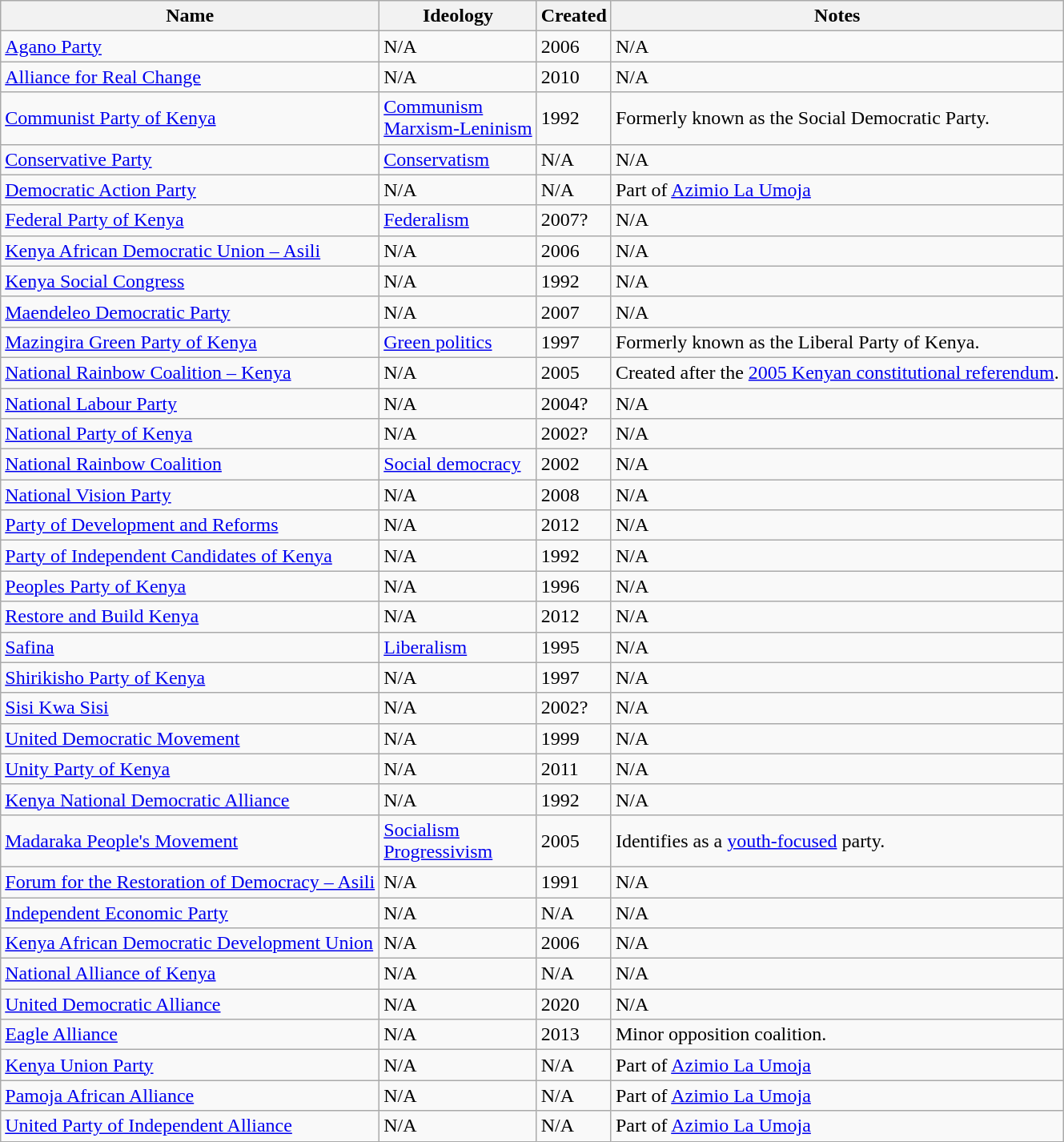<table class="wikitable">
<tr>
<th>Name</th>
<th>Ideology</th>
<th>Created</th>
<th>Notes</th>
</tr>
<tr>
<td><a href='#'>Agano Party</a></td>
<td>N/A</td>
<td>2006</td>
<td>N/A</td>
</tr>
<tr>
<td><a href='#'>Alliance for Real Change</a></td>
<td>N/A</td>
<td>2010</td>
<td>N/A</td>
</tr>
<tr>
<td><a href='#'>Communist Party of Kenya</a></td>
<td><a href='#'>Communism</a><br><a href='#'>Marxism-Leninism</a></td>
<td>1992</td>
<td>Formerly known as the Social Democratic Party.</td>
</tr>
<tr>
<td><a href='#'>Conservative Party</a></td>
<td><a href='#'>Conservatism</a></td>
<td>N/A</td>
<td>N/A</td>
</tr>
<tr>
<td><a href='#'>Democratic Action Party</a></td>
<td>N/A</td>
<td>N/A</td>
<td>Part of <a href='#'>Azimio La Umoja</a></td>
</tr>
<tr>
<td><a href='#'>Federal Party of Kenya</a></td>
<td><a href='#'>Federalism</a></td>
<td>2007?</td>
<td>N/A</td>
</tr>
<tr>
<td><a href='#'>Kenya African Democratic Union – Asili</a></td>
<td>N/A</td>
<td>2006</td>
<td>N/A</td>
</tr>
<tr>
<td><a href='#'>Kenya Social Congress</a></td>
<td>N/A</td>
<td>1992</td>
<td>N/A</td>
</tr>
<tr>
<td><a href='#'>Maendeleo Democratic Party</a></td>
<td>N/A</td>
<td>2007</td>
<td>N/A</td>
</tr>
<tr>
<td><a href='#'>Mazingira Green Party of Kenya</a></td>
<td><a href='#'>Green politics</a></td>
<td>1997</td>
<td>Formerly known as the Liberal Party of Kenya.</td>
</tr>
<tr>
<td><a href='#'>National Rainbow Coalition – Kenya</a></td>
<td>N/A</td>
<td>2005</td>
<td>Created after the <a href='#'>2005 Kenyan constitutional referendum</a>.</td>
</tr>
<tr>
<td><a href='#'>National Labour Party</a></td>
<td>N/A</td>
<td>2004?</td>
<td>N/A</td>
</tr>
<tr>
<td><a href='#'>National Party of Kenya</a></td>
<td>N/A</td>
<td>2002?</td>
<td>N/A</td>
</tr>
<tr>
<td><a href='#'>National Rainbow Coalition</a></td>
<td><a href='#'>Social democracy</a></td>
<td>2002</td>
<td>N/A</td>
</tr>
<tr>
<td><a href='#'>National Vision Party</a></td>
<td>N/A</td>
<td>2008</td>
<td>N/A</td>
</tr>
<tr>
<td><a href='#'>Party of Development and Reforms</a></td>
<td>N/A</td>
<td>2012</td>
<td>N/A</td>
</tr>
<tr>
<td><a href='#'>Party of Independent Candidates of Kenya</a></td>
<td>N/A</td>
<td>1992</td>
<td>N/A</td>
</tr>
<tr>
<td><a href='#'>Peoples Party of Kenya</a></td>
<td>N/A</td>
<td>1996</td>
<td>N/A</td>
</tr>
<tr>
<td><a href='#'>Restore and Build Kenya</a></td>
<td>N/A</td>
<td>2012</td>
<td>N/A</td>
</tr>
<tr>
<td><a href='#'>Safina</a></td>
<td><a href='#'>Liberalism</a></td>
<td>1995</td>
<td>N/A</td>
</tr>
<tr>
<td><a href='#'>Shirikisho Party of Kenya</a></td>
<td>N/A</td>
<td>1997</td>
<td>N/A</td>
</tr>
<tr>
<td><a href='#'>Sisi Kwa Sisi</a></td>
<td>N/A</td>
<td>2002?</td>
<td>N/A</td>
</tr>
<tr>
<td><a href='#'>United Democratic Movement</a></td>
<td>N/A</td>
<td>1999</td>
<td>N/A</td>
</tr>
<tr>
<td><a href='#'>Unity Party of Kenya</a></td>
<td>N/A</td>
<td>2011</td>
<td>N/A</td>
</tr>
<tr>
<td><a href='#'>Kenya National Democratic Alliance</a></td>
<td>N/A</td>
<td>1992</td>
<td>N/A</td>
</tr>
<tr>
<td><a href='#'>Madaraka People's Movement</a></td>
<td><a href='#'>Socialism</a><br><a href='#'>Progressivism</a></td>
<td>2005</td>
<td>Identifies as a <a href='#'>youth-focused</a> party.</td>
</tr>
<tr>
<td><a href='#'>Forum for the Restoration of Democracy – Asili</a></td>
<td>N/A</td>
<td>1991</td>
<td>N/A</td>
</tr>
<tr>
<td><a href='#'>Independent Economic Party</a></td>
<td>N/A</td>
<td>N/A</td>
<td>N/A</td>
</tr>
<tr>
<td><a href='#'>Kenya African Democratic Development Union</a></td>
<td>N/A</td>
<td>2006</td>
<td>N/A</td>
</tr>
<tr>
<td><a href='#'>National Alliance of Kenya</a></td>
<td>N/A</td>
<td>N/A</td>
<td>N/A</td>
</tr>
<tr>
<td><a href='#'>United Democratic Alliance</a></td>
<td>N/A</td>
<td>2020</td>
<td>N/A</td>
</tr>
<tr>
<td><a href='#'>Eagle Alliance</a></td>
<td>N/A</td>
<td>2013</td>
<td>Minor opposition coalition.</td>
</tr>
<tr>
<td><a href='#'>Kenya Union Party</a></td>
<td>N/A</td>
<td>N/A</td>
<td>Part of <a href='#'>Azimio La Umoja</a></td>
</tr>
<tr>
<td><a href='#'>Pamoja African Alliance</a></td>
<td>N/A</td>
<td>N/A</td>
<td>Part of <a href='#'>Azimio La Umoja</a></td>
</tr>
<tr>
<td><a href='#'>United Party of Independent Alliance</a></td>
<td>N/A</td>
<td>N/A</td>
<td>Part of <a href='#'>Azimio La Umoja</a></td>
</tr>
</table>
